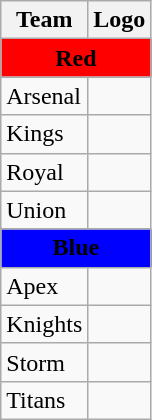<table class="wikitable">
<tr>
<th>Team</th>
<th>Logo</th>
</tr>
<tr>
<th style=background-color:red colspan=3><span>Red </span></th>
</tr>
<tr>
<td>Arsenal</td>
<td></td>
</tr>
<tr>
<td>Kings</td>
<td></td>
</tr>
<tr>
<td>Royal</td>
<td></td>
</tr>
<tr>
<td>Union</td>
<td></td>
</tr>
<tr>
<th style=background-color:blue colspan=3><span>Blue </span></th>
</tr>
<tr>
<td>Apex</td>
<td></td>
</tr>
<tr>
<td>Knights</td>
<td></td>
</tr>
<tr>
<td>Storm</td>
<td></td>
</tr>
<tr>
<td>Titans</td>
<td></td>
</tr>
</table>
